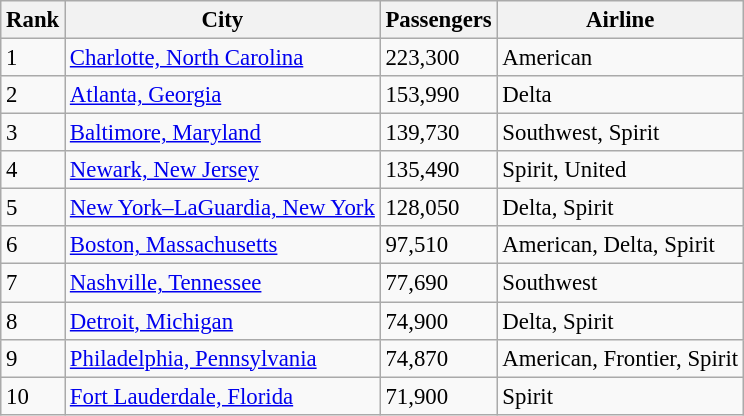<table class="wikitable sortable" style="font-size: 95%;">
<tr>
<th>Rank</th>
<th>City</th>
<th>Passengers</th>
<th>Airline</th>
</tr>
<tr>
<td>1</td>
<td> <a href='#'>Charlotte, North Carolina</a></td>
<td>223,300</td>
<td>American</td>
</tr>
<tr>
<td>2</td>
<td> <a href='#'>Atlanta, Georgia</a></td>
<td>153,990</td>
<td>Delta</td>
</tr>
<tr>
<td>3</td>
<td> <a href='#'>Baltimore, Maryland</a></td>
<td>139,730</td>
<td>Southwest, Spirit</td>
</tr>
<tr>
<td>4</td>
<td> <a href='#'>Newark, New Jersey</a></td>
<td>135,490</td>
<td>Spirit, United</td>
</tr>
<tr>
<td>5</td>
<td> <a href='#'>New York–LaGuardia, New York</a></td>
<td>128,050</td>
<td>Delta, Spirit</td>
</tr>
<tr>
<td>6</td>
<td> <a href='#'>Boston, Massachusetts</a></td>
<td>97,510</td>
<td>American, Delta, Spirit</td>
</tr>
<tr>
<td>7</td>
<td> <a href='#'>Nashville, Tennessee</a></td>
<td>77,690</td>
<td>Southwest</td>
</tr>
<tr>
<td>8</td>
<td> <a href='#'>Detroit, Michigan</a></td>
<td>74,900</td>
<td>Delta, Spirit</td>
</tr>
<tr>
<td>9</td>
<td> <a href='#'>Philadelphia, Pennsylvania</a></td>
<td>74,870</td>
<td>American, Frontier, Spirit</td>
</tr>
<tr>
<td>10</td>
<td> <a href='#'>Fort Lauderdale, Florida</a></td>
<td>71,900</td>
<td>Spirit</td>
</tr>
</table>
